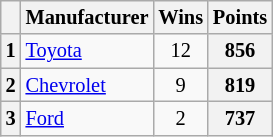<table class="wikitable" style="font-size:85%; text-align:center;">
<tr>
<th></th>
<th>Manufacturer</th>
<th>Wins</th>
<th>Points</th>
</tr>
<tr>
<th>1</th>
<td align=left><a href='#'>Toyota</a></td>
<td>12</td>
<th>856</th>
</tr>
<tr>
<th>2</th>
<td align=left><a href='#'>Chevrolet</a></td>
<td>9</td>
<th>819</th>
</tr>
<tr>
<th>3</th>
<td align=left><a href='#'>Ford</a></td>
<td>2</td>
<th>737</th>
</tr>
</table>
